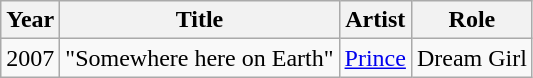<table class="wikitable">
<tr>
<th>Year</th>
<th>Title</th>
<th>Artist</th>
<th>Role</th>
</tr>
<tr>
<td>2007</td>
<td>"Somewhere here on Earth"</td>
<td><a href='#'>Prince</a></td>
<td>Dream Girl</td>
</tr>
</table>
